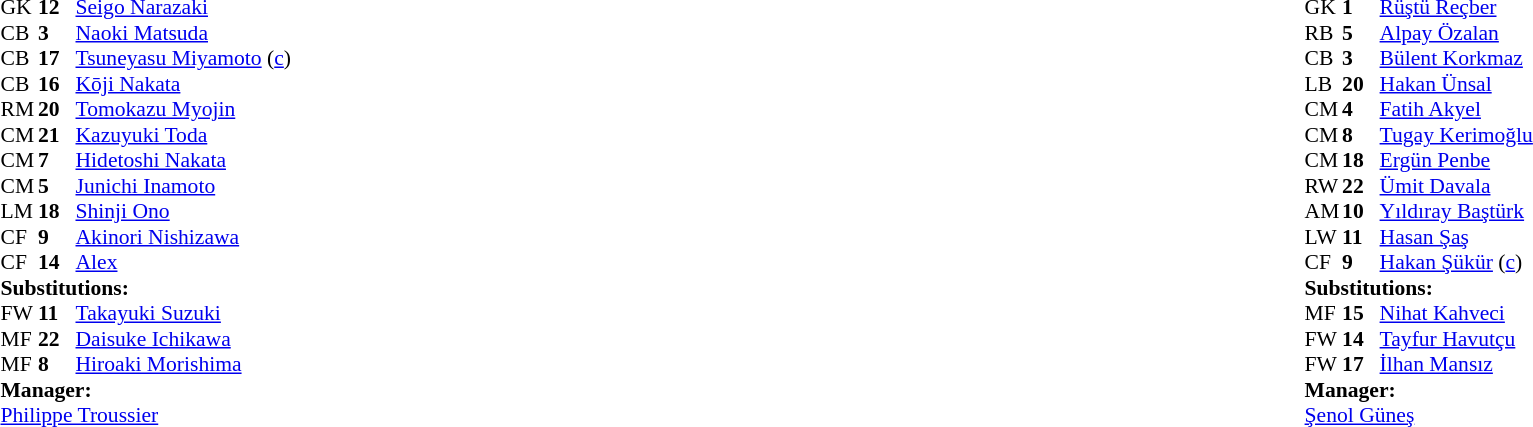<table width="100%">
<tr>
<td valign="top" width="50%"><br><table style="font-size: 90%" cellspacing="0" cellpadding="0">
<tr>
<th width="25"></th>
<th width="25"></th>
</tr>
<tr>
<td>GK</td>
<td><strong>12</strong></td>
<td><a href='#'>Seigo Narazaki</a></td>
</tr>
<tr>
<td>CB</td>
<td><strong>3</strong></td>
<td><a href='#'>Naoki Matsuda</a></td>
</tr>
<tr>
<td>CB</td>
<td><strong>17</strong></td>
<td><a href='#'>Tsuneyasu Miyamoto</a> (<a href='#'>c</a>)</td>
</tr>
<tr>
<td>CB</td>
<td><strong>16</strong></td>
<td><a href='#'>Kōji Nakata</a></td>
</tr>
<tr>
<td>RM</td>
<td><strong>20</strong></td>
<td><a href='#'>Tomokazu Myojin</a></td>
</tr>
<tr>
<td>CM</td>
<td><strong>21</strong></td>
<td><a href='#'>Kazuyuki Toda</a></td>
<td></td>
</tr>
<tr>
<td>CM</td>
<td><strong>7</strong></td>
<td><a href='#'>Hidetoshi Nakata</a></td>
</tr>
<tr>
<td>CM</td>
<td><strong>5</strong></td>
<td><a href='#'>Junichi Inamoto</a></td>
<td></td>
<td></td>
</tr>
<tr>
<td>LM</td>
<td><strong>18</strong></td>
<td><a href='#'>Shinji Ono</a></td>
</tr>
<tr>
<td>CF</td>
<td><strong>9</strong></td>
<td><a href='#'>Akinori Nishizawa</a></td>
</tr>
<tr>
<td>CF</td>
<td><strong>14</strong></td>
<td><a href='#'>Alex</a></td>
<td></td>
<td></td>
</tr>
<tr>
<td colspan=3><strong>Substitutions:</strong></td>
</tr>
<tr>
<td>FW</td>
<td><strong>11</strong></td>
<td><a href='#'>Takayuki Suzuki</a></td>
<td></td>
<td></td>
</tr>
<tr>
<td>MF</td>
<td><strong>22</strong></td>
<td><a href='#'>Daisuke Ichikawa</a></td>
<td></td>
<td></td>
<td></td>
</tr>
<tr>
<td>MF</td>
<td><strong>8</strong></td>
<td><a href='#'>Hiroaki Morishima</a></td>
<td></td>
<td></td>
<td></td>
</tr>
<tr>
<td colspan=3><strong>Manager:</strong></td>
</tr>
<tr>
<td colspan="4"> <a href='#'>Philippe Troussier</a></td>
</tr>
</table>
</td>
<td></td>
<td valign="top" width="50%"><br><table style="font-size: 90%" cellspacing="0" cellpadding="0" align="center">
<tr>
<th width="25"></th>
<th width="25"></th>
</tr>
<tr>
<td>GK</td>
<td><strong>1</strong></td>
<td><a href='#'>Rüştü Reçber</a></td>
</tr>
<tr>
<td>RB</td>
<td><strong>5</strong></td>
<td><a href='#'>Alpay Özalan</a></td>
<td></td>
</tr>
<tr>
<td>CB</td>
<td><strong>3</strong></td>
<td><a href='#'>Bülent Korkmaz</a></td>
</tr>
<tr>
<td>LB</td>
<td><strong>20</strong></td>
<td><a href='#'>Hakan Ünsal</a></td>
</tr>
<tr>
<td>CM</td>
<td><strong>4</strong></td>
<td><a href='#'>Fatih Akyel</a></td>
</tr>
<tr>
<td>CM</td>
<td><strong>8</strong></td>
<td><a href='#'>Tugay Kerimoğlu</a></td>
</tr>
<tr>
<td>CM</td>
<td><strong>18</strong></td>
<td><a href='#'>Ergün Penbe</a></td>
<td></td>
</tr>
<tr>
<td>RW</td>
<td><strong>22</strong></td>
<td><a href='#'>Ümit Davala</a></td>
<td></td>
<td></td>
</tr>
<tr>
<td>AM</td>
<td><strong>10</strong></td>
<td><a href='#'>Yıldıray Baştürk</a></td>
<td></td>
<td></td>
</tr>
<tr>
<td>LW</td>
<td><strong>11</strong></td>
<td><a href='#'>Hasan Şaş</a></td>
<td></td>
<td></td>
</tr>
<tr>
<td>CF</td>
<td><strong>9</strong></td>
<td><a href='#'>Hakan Şükür</a> (<a href='#'>c</a>)</td>
<td></td>
</tr>
<tr>
<td colspan=3><strong>Substitutions:</strong></td>
</tr>
<tr>
<td>MF</td>
<td><strong>15</strong></td>
<td><a href='#'>Nihat Kahveci</a></td>
<td></td>
<td></td>
</tr>
<tr>
<td>FW</td>
<td><strong>14</strong></td>
<td><a href='#'>Tayfur Havutçu</a></td>
<td></td>
<td></td>
</tr>
<tr>
<td>FW</td>
<td><strong>17</strong></td>
<td><a href='#'>İlhan Mansız</a></td>
<td></td>
<td></td>
</tr>
<tr>
<td colspan=3><strong>Manager:</strong></td>
</tr>
<tr>
<td colspan="4"><a href='#'>Şenol Güneş</a></td>
</tr>
</table>
</td>
</tr>
</table>
